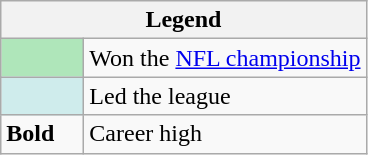<table class="wikitable mw-collapsible">
<tr>
<th colspan="2">Legend</th>
</tr>
<tr>
<td style="background:#afe6ba; width:3em;"></td>
<td>Won the <a href='#'>NFL championship</a></td>
</tr>
<tr>
<td style="background:#cfecec; width:3em;"></td>
<td>Led the league</td>
</tr>
<tr>
<td><strong>Bold</strong></td>
<td>Career high</td>
</tr>
</table>
